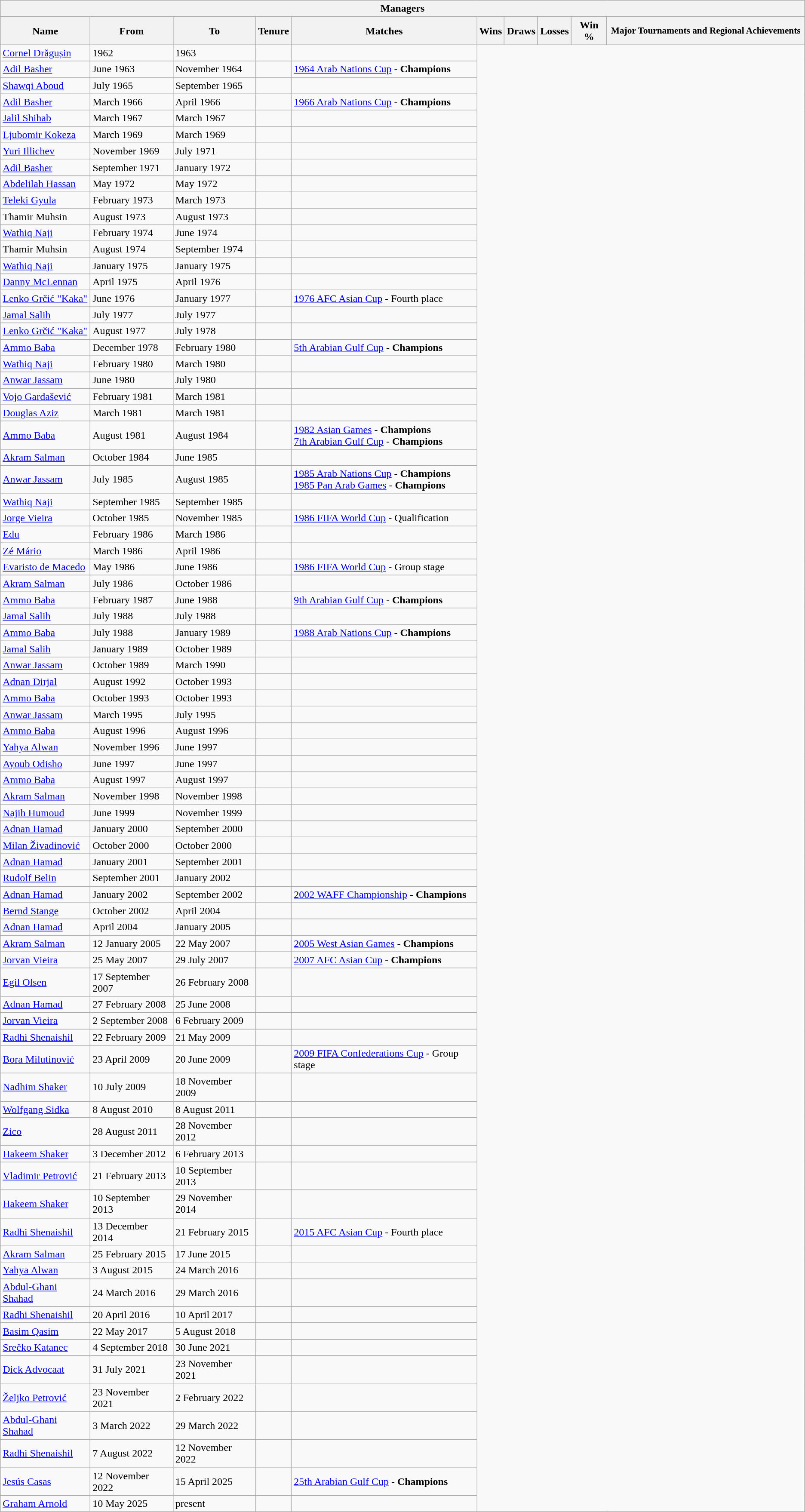<table class="wikitable sortable">
<tr>
<th colspan="10">Managers</th>
</tr>
<tr>
<th>Name</th>
<th>From</th>
<th>To</th>
<th>Tenure</th>
<th>Matches</th>
<th>Wins</th>
<th>Draws</th>
<th>Losses</th>
<th>Win %</th>
<th class="unsortable" style="width:300px; text-align:center; font-size:89%;">Major Tournaments and Regional Achievements</th>
</tr>
<tr>
<td> <a href='#'>Cornel Drăgușin</a></td>
<td align=left>1962</td>
<td align=left>1963</td>
<td><br></td>
<td></td>
</tr>
<tr>
<td> <a href='#'>Adil Basher</a></td>
<td align=left>June 1963</td>
<td align=left>November 1964</td>
<td><br></td>
<td><a href='#'>1964 Arab Nations Cup</a> - <strong>Champions</strong></td>
</tr>
<tr>
<td> <a href='#'>Shawqi Aboud</a></td>
<td align=left>July 1965</td>
<td align=left>September 1965</td>
<td><br></td>
<td></td>
</tr>
<tr>
<td> <a href='#'>Adil Basher</a></td>
<td align=left>March 1966</td>
<td align=left>April 1966</td>
<td><br></td>
<td><a href='#'>1966 Arab Nations Cup</a> - <strong>Champions</strong></td>
</tr>
<tr>
<td> <a href='#'>Jalil Shihab</a></td>
<td align=left>March 1967</td>
<td align=left>March 1967</td>
<td><br></td>
<td></td>
</tr>
<tr>
<td> <a href='#'>Ljubomir Kokeza</a></td>
<td align=left>March 1969</td>
<td align=left>March 1969</td>
<td><br></td>
<td></td>
</tr>
<tr>
<td> <a href='#'>Yuri Illichev</a></td>
<td align=left>November 1969</td>
<td align=left>July 1971</td>
<td><br></td>
<td></td>
</tr>
<tr>
<td> <a href='#'>Adil Basher</a></td>
<td align=left>September 1971</td>
<td align=left>January 1972</td>
<td><br></td>
<td></td>
</tr>
<tr>
<td> <a href='#'>Abdelilah Hassan</a></td>
<td align=left>May 1972</td>
<td align=left>May 1972</td>
<td><br></td>
<td></td>
</tr>
<tr>
<td> <a href='#'>Teleki Gyula</a></td>
<td align=left>February 1973</td>
<td align=left>March 1973</td>
<td><br></td>
<td></td>
</tr>
<tr>
<td> Thamir Muhsin</td>
<td align=left>August 1973</td>
<td align=left>August 1973</td>
<td><br></td>
<td></td>
</tr>
<tr>
<td> <a href='#'>Wathiq Naji</a></td>
<td align=left>February 1974</td>
<td align=left>June 1974</td>
<td><br></td>
<td></td>
</tr>
<tr>
<td> Thamir Muhsin</td>
<td align=left>August 1974</td>
<td align=left>September 1974</td>
<td><br></td>
<td></td>
</tr>
<tr>
<td> <a href='#'>Wathiq Naji</a></td>
<td align=left>January 1975</td>
<td align=left>January 1975</td>
<td><br></td>
<td></td>
</tr>
<tr>
<td> <a href='#'>Danny McLennan</a></td>
<td align=left>April 1975</td>
<td align=left>April 1976</td>
<td><br></td>
<td></td>
</tr>
<tr>
<td> <a href='#'>Lenko Grčić "Kaka"</a></td>
<td align=left>June 1976</td>
<td align=left>January 1977</td>
<td><br></td>
<td><a href='#'>1976 AFC Asian Cup</a> - Fourth place</td>
</tr>
<tr>
<td> <a href='#'>Jamal Salih</a></td>
<td align=left>July 1977</td>
<td align=left>July 1977</td>
<td><br></td>
<td></td>
</tr>
<tr>
<td> <a href='#'>Lenko Grčić "Kaka"</a></td>
<td align=left>August 1977</td>
<td align=left>July 1978</td>
<td><br></td>
<td></td>
</tr>
<tr>
<td> <a href='#'>Ammo Baba</a></td>
<td align=left>December 1978</td>
<td align=left>February 1980</td>
<td><br></td>
<td><a href='#'>5th Arabian Gulf Cup</a> - <strong>Champions</strong></td>
</tr>
<tr>
<td> <a href='#'>Wathiq Naji</a></td>
<td align=left>February 1980</td>
<td align=left>March 1980</td>
<td><br></td>
<td></td>
</tr>
<tr>
<td> <a href='#'>Anwar Jassam</a></td>
<td align=left>June 1980</td>
<td align=left>July 1980</td>
<td><br></td>
<td></td>
</tr>
<tr>
<td> <a href='#'>Vojo Gardašević</a></td>
<td align=left>February 1981</td>
<td align=left>March 1981</td>
<td><br></td>
<td></td>
</tr>
<tr>
<td> <a href='#'>Douglas Aziz</a></td>
<td align=left>March 1981</td>
<td align=left>March 1981</td>
<td><br></td>
<td></td>
</tr>
<tr>
<td> <a href='#'>Ammo Baba</a></td>
<td align=left>August 1981</td>
<td align=left>August 1984</td>
<td><br></td>
<td><a href='#'>1982 Asian Games</a> - <strong>Champions</strong> <br> <a href='#'>7th Arabian Gulf Cup</a> - <strong>Champions</strong></td>
</tr>
<tr>
<td> <a href='#'>Akram Salman</a></td>
<td align=left>October 1984</td>
<td align=left>June 1985</td>
<td><br></td>
<td></td>
</tr>
<tr>
<td> <a href='#'>Anwar Jassam</a></td>
<td align=left>July 1985</td>
<td align=left>August 1985</td>
<td><br></td>
<td><a href='#'>1985 Arab Nations Cup</a> - <strong>Champions</strong> <br> <a href='#'>1985 Pan Arab Games</a> - <strong>Champions</strong></td>
</tr>
<tr>
<td> <a href='#'>Wathiq Naji</a></td>
<td align=left>September 1985</td>
<td align=left>September 1985</td>
<td><br></td>
<td></td>
</tr>
<tr>
<td> <a href='#'>Jorge Vieira</a></td>
<td align=left>October 1985</td>
<td align=left>November 1985</td>
<td><br></td>
<td><a href='#'>1986 FIFA World Cup</a> - Qualification</td>
</tr>
<tr>
<td> <a href='#'>Edu</a></td>
<td align=left>February 1986</td>
<td align=left>March 1986</td>
<td><br></td>
<td></td>
</tr>
<tr>
<td> <a href='#'>Zé Mário</a></td>
<td align=left>March 1986</td>
<td align=left>April 1986</td>
<td><br></td>
<td></td>
</tr>
<tr>
<td> <a href='#'>Evaristo de Macedo</a></td>
<td align=left>May 1986</td>
<td align=left>June 1986</td>
<td><br></td>
<td><a href='#'>1986 FIFA World Cup</a> - Group stage</td>
</tr>
<tr>
<td> <a href='#'>Akram Salman</a></td>
<td align=left>July 1986</td>
<td align=left>October 1986</td>
<td><br></td>
<td></td>
</tr>
<tr>
<td> <a href='#'>Ammo Baba</a></td>
<td align=left>February 1987</td>
<td align=left>June 1988</td>
<td><br></td>
<td><a href='#'>9th Arabian Gulf Cup</a> - <strong>Champions</strong></td>
</tr>
<tr>
<td> <a href='#'>Jamal Salih</a></td>
<td align=left>July 1988</td>
<td align=left>July 1988</td>
<td><br></td>
<td></td>
</tr>
<tr>
<td> <a href='#'>Ammo Baba</a></td>
<td align=left>July 1988</td>
<td align=left>January 1989</td>
<td><br></td>
<td><a href='#'>1988 Arab Nations Cup</a> - <strong>Champions</strong></td>
</tr>
<tr>
<td> <a href='#'>Jamal Salih</a></td>
<td align=left>January 1989</td>
<td align=left>October 1989</td>
<td><br></td>
<td></td>
</tr>
<tr>
<td> <a href='#'>Anwar Jassam</a></td>
<td align=left>October 1989</td>
<td align=left>March 1990</td>
<td><br></td>
<td></td>
</tr>
<tr>
<td> <a href='#'>Adnan Dirjal</a></td>
<td align=left>August 1992</td>
<td align=left>October 1993</td>
<td><br></td>
<td></td>
</tr>
<tr>
<td> <a href='#'>Ammo Baba</a></td>
<td align=left>October 1993</td>
<td align=left>October 1993</td>
<td><br></td>
<td></td>
</tr>
<tr>
<td> <a href='#'>Anwar Jassam</a></td>
<td align=left>March 1995</td>
<td align=left>July 1995</td>
<td><br></td>
<td></td>
</tr>
<tr>
<td> <a href='#'>Ammo Baba</a></td>
<td align=left>August 1996</td>
<td align=left>August 1996</td>
<td><br></td>
<td></td>
</tr>
<tr>
<td> <a href='#'>Yahya Alwan</a></td>
<td align=left>November 1996</td>
<td align=left>June 1997</td>
<td><br></td>
<td></td>
</tr>
<tr>
<td> <a href='#'>Ayoub Odisho</a></td>
<td align=left>June 1997</td>
<td align=left>June 1997</td>
<td><br></td>
<td></td>
</tr>
<tr>
<td> <a href='#'>Ammo Baba</a></td>
<td align=left>August 1997</td>
<td align=left>August 1997</td>
<td><br></td>
<td></td>
</tr>
<tr>
<td> <a href='#'>Akram Salman</a></td>
<td align=left>November 1998</td>
<td align=left>November 1998</td>
<td><br></td>
<td></td>
</tr>
<tr>
<td> <a href='#'>Najih Humoud</a></td>
<td align=left>June 1999</td>
<td align=left>November 1999</td>
<td><br></td>
<td></td>
</tr>
<tr>
<td> <a href='#'>Adnan Hamad</a></td>
<td align=left>January 2000</td>
<td align=left>September 2000</td>
<td><br></td>
<td></td>
</tr>
<tr>
<td> <a href='#'>Milan Živadinović</a></td>
<td align=left>October 2000</td>
<td align=left>October 2000</td>
<td><br></td>
<td></td>
</tr>
<tr>
<td> <a href='#'>Adnan Hamad</a></td>
<td align=left>January 2001</td>
<td align=left>September 2001</td>
<td><br></td>
<td></td>
</tr>
<tr>
<td> <a href='#'>Rudolf Belin</a></td>
<td align=left>September 2001</td>
<td align=left>January 2002</td>
<td><br></td>
<td></td>
</tr>
<tr>
<td> <a href='#'>Adnan Hamad</a></td>
<td align=left>January 2002</td>
<td align=left>September 2002</td>
<td><br></td>
<td><a href='#'>2002 WAFF Championship</a> - <strong>Champions</strong></td>
</tr>
<tr>
<td> <a href='#'>Bernd Stange</a></td>
<td align=left>October 2002</td>
<td align=left>April 2004</td>
<td><br></td>
<td></td>
</tr>
<tr>
<td> <a href='#'>Adnan Hamad</a></td>
<td align=left>April 2004</td>
<td align=left>January 2005</td>
<td><br></td>
<td></td>
</tr>
<tr>
<td> <a href='#'>Akram Salman</a></td>
<td align=left>12 January 2005</td>
<td align=left>22 May 2007</td>
<td align=center><br></td>
<td><a href='#'>2005 West Asian Games</a> - <strong>Champions</strong></td>
</tr>
<tr>
<td>  <a href='#'>Jorvan Vieira</a></td>
<td align=left>25 May 2007</td>
<td align=left>29 July 2007</td>
<td align=center><br></td>
<td><a href='#'>2007 AFC Asian Cup</a> - <strong>Champions</strong></td>
</tr>
<tr>
<td> <a href='#'>Egil Olsen</a></td>
<td align=left>17 September 2007</td>
<td align=left>26 February 2008</td>
<td align=center><br></td>
<td></td>
</tr>
<tr>
<td> <a href='#'>Adnan Hamad</a></td>
<td align=left>27 February 2008</td>
<td align=left>25 June 2008</td>
<td align=center><br></td>
<td></td>
</tr>
<tr>
<td>  <a href='#'>Jorvan Vieira</a></td>
<td align=left>2 September 2008</td>
<td align=left>6 February 2009</td>
<td align=center><br></td>
<td></td>
</tr>
<tr>
<td> <a href='#'>Radhi Shenaishil</a></td>
<td align=left>22 February 2009</td>
<td align=left>21 May 2009</td>
<td align=center><br></td>
<td></td>
</tr>
<tr>
<td> <a href='#'>Bora Milutinović</a></td>
<td align=left>23 April 2009</td>
<td align=left>20 June 2009</td>
<td align=center><br></td>
<td><a href='#'>2009 FIFA Confederations Cup</a> - Group stage</td>
</tr>
<tr>
<td> <a href='#'>Nadhim Shaker</a></td>
<td align=left>10 July 2009</td>
<td align=left>18 November 2009</td>
<td align=center><br></td>
<td></td>
</tr>
<tr>
<td> <a href='#'>Wolfgang Sidka</a></td>
<td align=left>8 August 2010</td>
<td align=left>8 August 2011</td>
<td align=center><br></td>
<td></td>
</tr>
<tr>
<td>  <a href='#'>Zico</a></td>
<td align=left>28 August 2011</td>
<td align=left>28 November 2012</td>
<td align=center><br></td>
<td></td>
</tr>
<tr>
<td>  <a href='#'>Hakeem Shaker</a></td>
<td align=left>3 December 2012</td>
<td align=left>6 February 2013</td>
<td align=center><br></td>
<td></td>
</tr>
<tr>
<td>  <a href='#'>Vladimir Petrović</a></td>
<td align=left>21 February 2013</td>
<td align=left>10 September 2013</td>
<td align=center><br></td>
<td></td>
</tr>
<tr>
<td>  <a href='#'>Hakeem Shaker</a></td>
<td align=left>10 September 2013</td>
<td align=left>29 November 2014</td>
<td align=center><br></td>
<td></td>
</tr>
<tr>
<td> <a href='#'>Radhi Shenaishil</a></td>
<td align=left>13 December 2014</td>
<td align=left>21 February 2015</td>
<td align=center><br></td>
<td><a href='#'>2015 AFC Asian Cup</a> - Fourth place</td>
</tr>
<tr>
<td> <a href='#'>Akram Salman</a></td>
<td align=left>25 February 2015</td>
<td align=left>17 June 2015</td>
<td align=center><br></td>
<td></td>
</tr>
<tr>
<td> <a href='#'>Yahya Alwan</a></td>
<td align=left>3 August 2015</td>
<td align=left>24 March 2016</td>
<td align=center><br></td>
<td></td>
</tr>
<tr>
<td> <a href='#'>Abdul-Ghani Shahad</a></td>
<td align=left>24 March 2016</td>
<td align=left>29 March 2016</td>
<td align=center><br></td>
<td></td>
</tr>
<tr>
<td> <a href='#'>Radhi Shenaishil</a></td>
<td align=left>20 April 2016</td>
<td align=left>10 April 2017</td>
<td align=center><br></td>
<td></td>
</tr>
<tr>
<td> <a href='#'>Basim Qasim</a></td>
<td align=left>22 May 2017</td>
<td align=left>5 August 2018</td>
<td align=center><br></td>
<td></td>
</tr>
<tr>
<td> <a href='#'>Srečko Katanec</a></td>
<td align=left>4 September 2018</td>
<td align=left>30 June 2021</td>
<td align=left><br></td>
<td></td>
</tr>
<tr>
<td> <a href='#'>Dick Advocaat</a></td>
<td align=left>31 July 2021</td>
<td align=left>23 November 2021</td>
<td align=left><br></td>
<td></td>
</tr>
<tr>
<td> <a href='#'>Željko Petrović</a></td>
<td align=left>23 November 2021</td>
<td align=left>2 February 2022</td>
<td align=left><br></td>
<td></td>
</tr>
<tr>
<td> <a href='#'>Abdul-Ghani Shahad</a></td>
<td align=left>3 March 2022</td>
<td align=left>29 March 2022</td>
<td align=center><br></td>
<td></td>
</tr>
<tr>
<td> <a href='#'>Radhi Shenaishil</a></td>
<td align=left>7 August 2022</td>
<td align=left>12 November 2022</td>
<td align=center><br></td>
<td></td>
</tr>
<tr>
<td> <a href='#'>Jesús Casas</a></td>
<td align=left>12 November 2022</td>
<td align=left>15 April 2025</td>
<td align=left><br></td>
<td><a href='#'>25th Arabian Gulf Cup</a> - <strong>Champions</strong></td>
</tr>
<tr>
<td> <a href='#'>Graham Arnold</a></td>
<td align=left>10 May 2025</td>
<td align=left>present</td>
<td align=left><br></td>
<td></td>
</tr>
</table>
